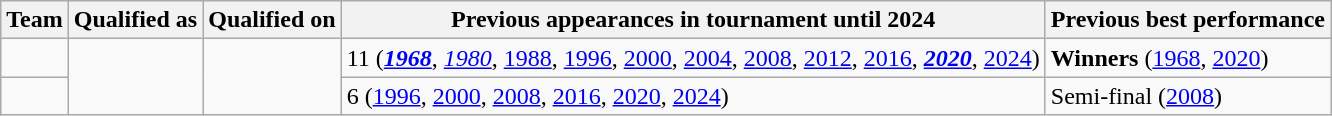<table class="wikitable sortable">
<tr>
<th>Team</th>
<th>Qualified as</th>
<th>Qualified on</th>
<th data-sort-type="number">Previous appearances in tournament until 2024</th>
<th>Previous best performance</th>
</tr>
<tr>
<td></td>
<td rowspan="2"></td>
<td rowspan="2"></td>
<td>11 (<strong><em><a href='#'>1968</a></em></strong>, <em><a href='#'>1980</a></em>, <a href='#'>1988</a>, <a href='#'>1996</a>, <a href='#'>2000</a>, <a href='#'>2004</a>, <a href='#'>2008</a>, <a href='#'>2012</a>, <a href='#'>2016</a>, <strong><em><a href='#'>2020</a></em></strong>, <a href='#'>2024</a>)</td>
<td><strong>Winners</strong> (<a href='#'>1968</a>, <a href='#'>2020</a>)</td>
</tr>
<tr>
<td></td>
<td>6 (<a href='#'>1996</a>, <a href='#'>2000</a>, <a href='#'>2008</a>, <a href='#'>2016</a>, <a href='#'>2020</a>, <a href='#'>2024</a>)</td>
<td>Semi-final (<a href='#'>2008</a>)</td>
</tr>
</table>
